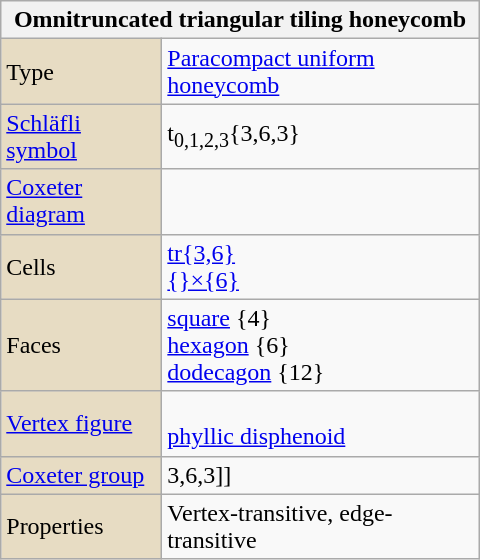<table class="wikitable" align="right" style="margin-left:10px" width="320">
<tr>
<th bgcolor=#e7dcc3 colspan=2>Omnitruncated triangular tiling honeycomb<br></th>
</tr>
<tr>
<td bgcolor=#e7dcc3>Type</td>
<td><a href='#'>Paracompact uniform honeycomb</a></td>
</tr>
<tr>
<td width=100 bgcolor=#e7dcc3><a href='#'>Schläfli symbol</a></td>
<td>t<sub>0,1,2,3</sub>{3,6,3}</td>
</tr>
<tr>
<td bgcolor=#e7dcc3><a href='#'>Coxeter diagram</a></td>
<td></td>
</tr>
<tr>
<td bgcolor=#e7dcc3>Cells</td>
<td><a href='#'>tr{3,6}</a> <br><a href='#'>{}×{6}</a> </td>
</tr>
<tr>
<td bgcolor=#e7dcc3>Faces</td>
<td><a href='#'>square</a> {4}<br><a href='#'>hexagon</a> {6}<br><a href='#'>dodecagon</a> {12}</td>
</tr>
<tr>
<td bgcolor=#e7dcc3><a href='#'>Vertex figure</a></td>
<td><br><a href='#'>phyllic disphenoid</a></td>
</tr>
<tr>
<td bgcolor=#e7dcc3><a href='#'>Coxeter group</a></td>
<td>3,6,3]]</td>
</tr>
<tr>
<td bgcolor=#e7dcc3>Properties</td>
<td>Vertex-transitive, edge-transitive</td>
</tr>
</table>
